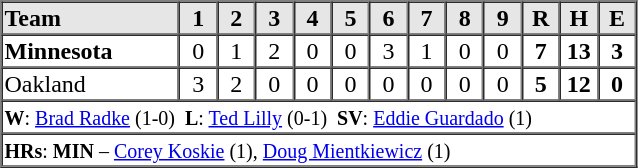<table border=1 cellspacing=0 width=425 style="margin-left:3em;">
<tr style="text-align:center; background-color:#e6e6e6;">
<th align=left width=28%>Team</th>
<th width=6%>1</th>
<th width=6%>2</th>
<th width=6%>3</th>
<th width=6%>4</th>
<th width=6%>5</th>
<th width=6%>6</th>
<th width=6%>7</th>
<th width=6%>8</th>
<th width=6%>9</th>
<th width=6%>R</th>
<th width=6%>H</th>
<th width=6%>E</th>
</tr>
<tr style="text-align:center;">
<td align=left><strong>Minnesota</strong></td>
<td>0</td>
<td>1</td>
<td>2</td>
<td>0</td>
<td>0</td>
<td>3</td>
<td>1</td>
<td>0</td>
<td>0</td>
<td><strong>7</strong></td>
<td><strong>13</strong></td>
<td><strong>3</strong></td>
</tr>
<tr style="text-align:center;">
<td align=left>Oakland</td>
<td>3</td>
<td>2</td>
<td>0</td>
<td>0</td>
<td>0</td>
<td>0</td>
<td>0</td>
<td>0</td>
<td>0</td>
<td><strong>5</strong></td>
<td><strong>12</strong></td>
<td><strong>0</strong></td>
</tr>
<tr style="text-align:left;">
<td colspan=13><small><strong>W</strong>: <a href='#'>Brad Radke</a> (1-0)  <strong>L</strong>: <a href='#'>Ted Lilly</a> (0-1)  <strong>SV</strong>: <a href='#'>Eddie Guardado</a> (1)  </small></td>
</tr>
<tr style="text-align:left;">
<td colspan=13><small><strong>HRs</strong>: <strong>MIN</strong> – <a href='#'>Corey Koskie</a> (1), <a href='#'>Doug Mientkiewicz</a> (1) </small></td>
</tr>
</table>
